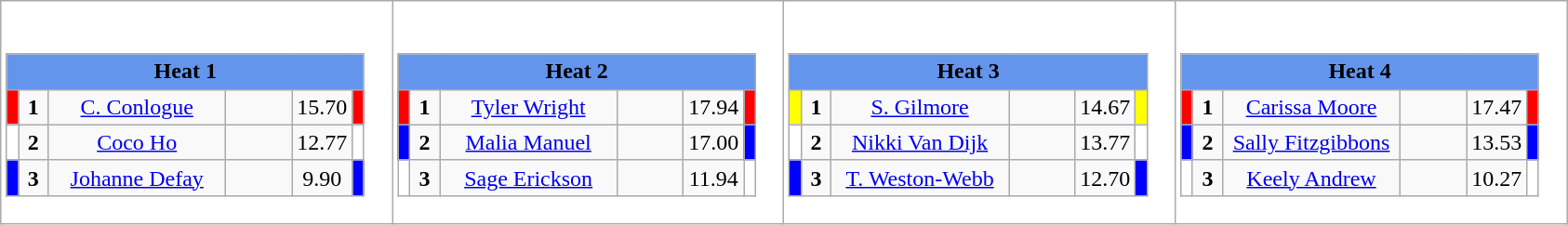<table class="wikitable" style="background:#fff;">
<tr>
<td><div><br><table class="wikitable">
<tr>
<td colspan="6"  style="text-align:center; background:#6495ed;"><strong>Heat 1</strong></td>
</tr>
<tr>
<td style="width:01px; background: #f00;"></td>
<td style="width:14px; text-align:center;"><strong>1</strong></td>
<td style="width:120px; text-align:center;"><a href='#'>C. Conlogue</a></td>
<td style="width:40px; text-align:center;"></td>
<td style="width:20px; text-align:center;">15.70</td>
<td style="width:01px; background: #f00;"></td>
</tr>
<tr>
<td style="width:01px; background: #fff;"></td>
<td style="width:14px; text-align:center;"><strong>2</strong></td>
<td style="width:120px; text-align:center;"><a href='#'>Coco Ho</a></td>
<td style="width:40px; text-align:center;"></td>
<td style="width:20px; text-align:center;">12.77</td>
<td style="width:01px; background: #fff;"></td>
</tr>
<tr>
<td style="width:01px; background: #00f;"></td>
<td style="width:14px; text-align:center;"><strong>3</strong></td>
<td style="width:120px; text-align:center;"><a href='#'>Johanne Defay</a></td>
<td style="width:40px; text-align:center;"></td>
<td style="width:20px; text-align:center;">9.90</td>
<td style="width:01px; background: #00f;"></td>
</tr>
</table>
</div></td>
<td><div><br><table class="wikitable">
<tr>
<td colspan="6"  style="text-align:center; background:#6495ed;"><strong>Heat 2</strong></td>
</tr>
<tr>
<td style="width:01px; background: #f00;"></td>
<td style="width:14px; text-align:center;"><strong>1</strong></td>
<td style="width:120px; text-align:center;"><a href='#'>Tyler Wright</a></td>
<td style="width:40px; text-align:center;"></td>
<td style="width:20px; text-align:center;">17.94</td>
<td style="width:01px; background: #f00;"></td>
</tr>
<tr>
<td style="width:01px; background: #00f;"></td>
<td style="width:14px; text-align:center;"><strong>2</strong></td>
<td style="width:120px; text-align:center;"><a href='#'>Malia Manuel</a></td>
<td style="width:40px; text-align:center;"></td>
<td style="width:20px; text-align:center;">17.00</td>
<td style="width:01px; background: #00f;"></td>
</tr>
<tr>
<td style="width:01px; background: #fff;"></td>
<td style="width:14px; text-align:center;"><strong>3</strong></td>
<td style="width:120px; text-align:center;"><a href='#'>Sage Erickson</a></td>
<td style="width:40px; text-align:center;"></td>
<td style="width:20px; text-align:center;">11.94</td>
<td style="width:01px; background: #fff;"></td>
</tr>
</table>
</div></td>
<td><div><br><table class="wikitable">
<tr>
<td colspan="6"  style="text-align:center; background:#6495ed;"><strong>Heat 3</strong></td>
</tr>
<tr>
<td style="width:01px; background: #ff0;"></td>
<td style="width:14px; text-align:center;"><strong>1</strong></td>
<td style="width:120px; text-align:center;"><a href='#'>S. Gilmore</a></td>
<td style="width:40px; text-align:center;"></td>
<td style="width:20px; text-align:center;">14.67</td>
<td style="width:01px; background: #ff0;"></td>
</tr>
<tr>
<td style="width:01px; background: #fff;"></td>
<td style="width:14px; text-align:center;"><strong>2</strong></td>
<td style="width:120px; text-align:center;"><a href='#'>Nikki Van Dijk</a></td>
<td style="width:40px; text-align:center;"></td>
<td style="width:20px; text-align:center;">13.77</td>
<td style="width:01px; background: #fff;"></td>
</tr>
<tr>
<td style="width:01px; background: #00f;"></td>
<td style="width:14px; text-align:center;"><strong>3</strong></td>
<td style="width:120px; text-align:center;"><a href='#'>T. Weston-Webb</a></td>
<td style="width:40px; text-align:center;"></td>
<td style="width:20px; text-align:center;">12.70</td>
<td style="width:01px; background: #00f;"></td>
</tr>
</table>
</div></td>
<td><div><br><table class="wikitable">
<tr>
<td colspan="6"  style="text-align:center; background:#6495ed;"><strong>Heat 4</strong></td>
</tr>
<tr>
<td style="width:01px; background: #f00;"></td>
<td style="width:14px; text-align:center;"><strong>1</strong></td>
<td style="width:120px; text-align:center;"><a href='#'>Carissa Moore</a></td>
<td style="width:40px; text-align:center;"></td>
<td style="width:20px; text-align:center;">17.47</td>
<td style="width:01px; background: #f00;"></td>
</tr>
<tr>
<td style="width:01px; background: #00f;"></td>
<td style="width:14px; text-align:center;"><strong>2</strong></td>
<td style="width:120px; text-align:center;"><a href='#'>Sally Fitzgibbons</a></td>
<td style="width:40px; text-align:center;"></td>
<td style="width:20px; text-align:center;">13.53</td>
<td style="width:01px; background: #00f;"></td>
</tr>
<tr>
<td style="width:01px; background: #fff;"></td>
<td style="width:14px; text-align:center;"><strong>3</strong></td>
<td style="width:120px; text-align:center;"><a href='#'>Keely Andrew</a></td>
<td style="width:40px; text-align:center;"></td>
<td style="width:20px; text-align:center;">10.27</td>
<td style="width:01px; background: #fff;"></td>
</tr>
</table>
</div></td>
</tr>
</table>
